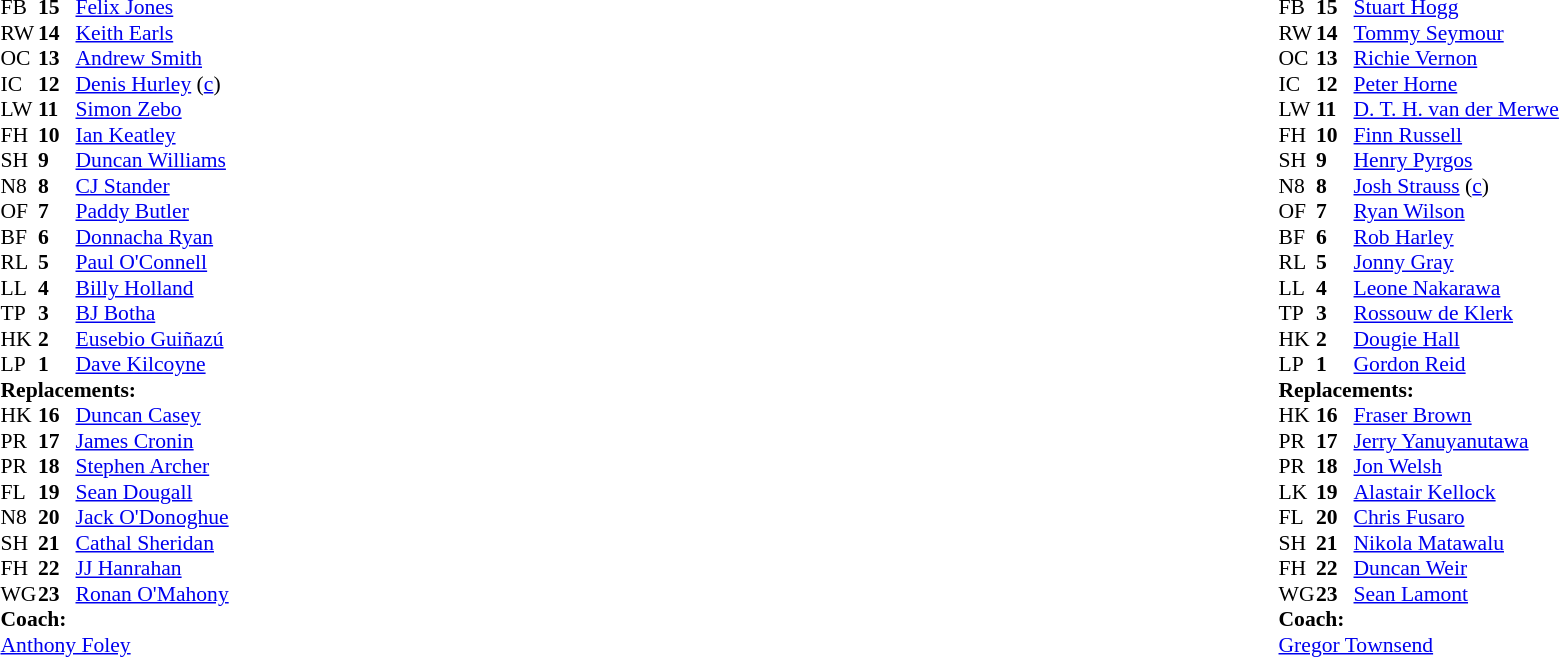<table style="width:100%;">
<tr>
<td style="vertical-align:top; width:50%;"><br><table style="font-size: 90%" cellspacing="0" cellpadding="0">
<tr>
<th width="25"></th>
<th width="25"></th>
</tr>
<tr>
<td>FB</td>
<td><strong>15</strong></td>
<td> <a href='#'>Felix Jones</a></td>
</tr>
<tr>
<td>RW</td>
<td><strong>14</strong></td>
<td> <a href='#'>Keith Earls</a></td>
</tr>
<tr>
<td>OC</td>
<td><strong>13</strong></td>
<td> <a href='#'>Andrew Smith</a></td>
</tr>
<tr>
<td>IC</td>
<td><strong>12</strong></td>
<td> <a href='#'>Denis Hurley</a> (<a href='#'>c</a>)</td>
</tr>
<tr>
<td>LW</td>
<td><strong>11</strong></td>
<td> <a href='#'>Simon Zebo</a></td>
<td></td>
<td></td>
</tr>
<tr>
<td>FH</td>
<td><strong>10</strong></td>
<td> <a href='#'>Ian Keatley</a></td>
<td></td>
<td></td>
</tr>
<tr>
<td>SH</td>
<td><strong>9</strong></td>
<td> <a href='#'>Duncan Williams</a></td>
<td></td>
<td></td>
</tr>
<tr>
<td>N8</td>
<td><strong>8</strong></td>
<td> <a href='#'>CJ Stander</a></td>
</tr>
<tr>
<td>OF</td>
<td><strong>7</strong></td>
<td> <a href='#'>Paddy Butler</a></td>
<td></td>
<td colspan=2></td>
<td></td>
</tr>
<tr>
<td>BF</td>
<td><strong>6</strong></td>
<td> <a href='#'>Donnacha Ryan</a></td>
</tr>
<tr>
<td>RL</td>
<td><strong>5</strong></td>
<td> <a href='#'>Paul O'Connell</a></td>
</tr>
<tr>
<td>LL</td>
<td><strong>4</strong></td>
<td> <a href='#'>Billy Holland</a></td>
<td></td>
<td></td>
</tr>
<tr>
<td>TP</td>
<td><strong>3</strong></td>
<td> <a href='#'>BJ Botha</a></td>
<td></td>
<td></td>
</tr>
<tr>
<td>HK</td>
<td><strong>2</strong></td>
<td> <a href='#'>Eusebio Guiñazú</a></td>
<td></td>
<td></td>
</tr>
<tr>
<td>LP</td>
<td><strong>1</strong></td>
<td> <a href='#'>Dave Kilcoyne</a></td>
<td></td>
<td></td>
</tr>
<tr>
<td colspan=3><strong>Replacements:</strong></td>
</tr>
<tr>
<td>HK</td>
<td><strong>16</strong></td>
<td> <a href='#'>Duncan Casey</a></td>
<td></td>
<td></td>
</tr>
<tr>
<td>PR</td>
<td><strong>17</strong></td>
<td> <a href='#'>James Cronin</a></td>
<td></td>
<td></td>
</tr>
<tr>
<td>PR</td>
<td><strong>18</strong></td>
<td> <a href='#'>Stephen Archer</a></td>
<td></td>
<td></td>
</tr>
<tr>
<td>FL</td>
<td><strong>19</strong></td>
<td> <a href='#'>Sean Dougall</a></td>
<td></td>
<td></td>
<td></td>
<td></td>
</tr>
<tr>
<td>N8</td>
<td><strong>20</strong></td>
<td> <a href='#'>Jack O'Donoghue</a></td>
<td></td>
<td></td>
</tr>
<tr>
<td>SH</td>
<td><strong>21</strong></td>
<td> <a href='#'>Cathal Sheridan</a></td>
<td></td>
<td></td>
</tr>
<tr>
<td>FH</td>
<td><strong>22</strong></td>
<td> <a href='#'>JJ Hanrahan</a></td>
<td></td>
<td></td>
</tr>
<tr>
<td>WG</td>
<td><strong>23</strong></td>
<td> <a href='#'>Ronan O'Mahony</a></td>
<td></td>
<td></td>
</tr>
<tr>
<td colspan=3><strong>Coach:</strong></td>
</tr>
<tr>
<td colspan="4"> <a href='#'>Anthony Foley</a></td>
</tr>
</table>
</td>
<td valign="top"></td>
<td style="vertical-align:top; width:50%;"><br><table cellspacing="0" cellpadding="0" style="font-size:90%; margin:auto;">
<tr>
<th width="25"></th>
<th width="25"></th>
</tr>
<tr>
<td>FB</td>
<td><strong>15</strong></td>
<td> <a href='#'>Stuart Hogg</a></td>
<td></td>
<td></td>
</tr>
<tr>
<td>RW</td>
<td><strong>14</strong></td>
<td> <a href='#'>Tommy Seymour</a></td>
</tr>
<tr>
<td>OC</td>
<td><strong>13</strong></td>
<td> <a href='#'>Richie Vernon</a></td>
</tr>
<tr>
<td>IC</td>
<td><strong>12</strong></td>
<td> <a href='#'>Peter Horne</a></td>
</tr>
<tr>
<td>LW</td>
<td><strong>11</strong></td>
<td> <a href='#'>D. T. H. van der Merwe</a></td>
<td></td>
<td></td>
</tr>
<tr>
<td>FH</td>
<td><strong>10</strong></td>
<td> <a href='#'>Finn Russell</a></td>
<td></td>
<td></td>
</tr>
<tr>
<td>SH</td>
<td><strong>9</strong></td>
<td> <a href='#'>Henry Pyrgos</a></td>
</tr>
<tr>
<td>N8</td>
<td><strong>8</strong></td>
<td> <a href='#'>Josh Strauss</a> (<a href='#'>c</a>)</td>
</tr>
<tr>
<td>OF</td>
<td><strong>7</strong></td>
<td> <a href='#'>Ryan Wilson</a></td>
</tr>
<tr>
<td>BF</td>
<td><strong>6</strong></td>
<td> <a href='#'>Rob Harley</a></td>
<td></td>
<td></td>
</tr>
<tr>
<td>RL</td>
<td><strong>5</strong></td>
<td> <a href='#'>Jonny Gray</a></td>
</tr>
<tr>
<td>LL</td>
<td><strong>4</strong></td>
<td> <a href='#'>Leone Nakarawa</a></td>
<td></td>
<td></td>
</tr>
<tr>
<td>TP</td>
<td><strong>3</strong></td>
<td> <a href='#'>Rossouw de Klerk</a></td>
<td></td>
<td></td>
</tr>
<tr>
<td>HK</td>
<td><strong>2</strong></td>
<td> <a href='#'>Dougie Hall</a></td>
<td></td>
<td></td>
</tr>
<tr>
<td>LP</td>
<td><strong>1</strong></td>
<td> <a href='#'>Gordon Reid</a></td>
<td></td>
<td></td>
</tr>
<tr>
<td colspan=3><strong>Replacements:</strong></td>
</tr>
<tr>
<td>HK</td>
<td><strong>16</strong></td>
<td> <a href='#'>Fraser Brown</a></td>
<td></td>
<td></td>
</tr>
<tr>
<td>PR</td>
<td><strong>17</strong></td>
<td> <a href='#'>Jerry Yanuyanutawa</a></td>
<td></td>
<td></td>
</tr>
<tr>
<td>PR</td>
<td><strong>18</strong></td>
<td> <a href='#'>Jon Welsh</a></td>
<td></td>
<td></td>
</tr>
<tr>
<td>LK</td>
<td><strong>19</strong></td>
<td> <a href='#'>Alastair Kellock</a></td>
<td></td>
<td></td>
</tr>
<tr>
<td>FL</td>
<td><strong>20</strong></td>
<td> <a href='#'>Chris Fusaro</a></td>
<td></td>
<td></td>
</tr>
<tr>
<td>SH</td>
<td><strong>21</strong></td>
<td> <a href='#'>Nikola Matawalu</a></td>
<td></td>
<td></td>
</tr>
<tr>
<td>FH</td>
<td><strong>22</strong></td>
<td> <a href='#'>Duncan Weir</a></td>
<td></td>
<td></td>
</tr>
<tr>
<td>WG</td>
<td><strong>23</strong></td>
<td> <a href='#'>Sean Lamont</a></td>
<td></td>
<td></td>
</tr>
<tr>
<td colspan=3><strong>Coach:</strong></td>
</tr>
<tr>
<td colspan="4"> <a href='#'>Gregor Townsend</a></td>
</tr>
</table>
</td>
</tr>
</table>
